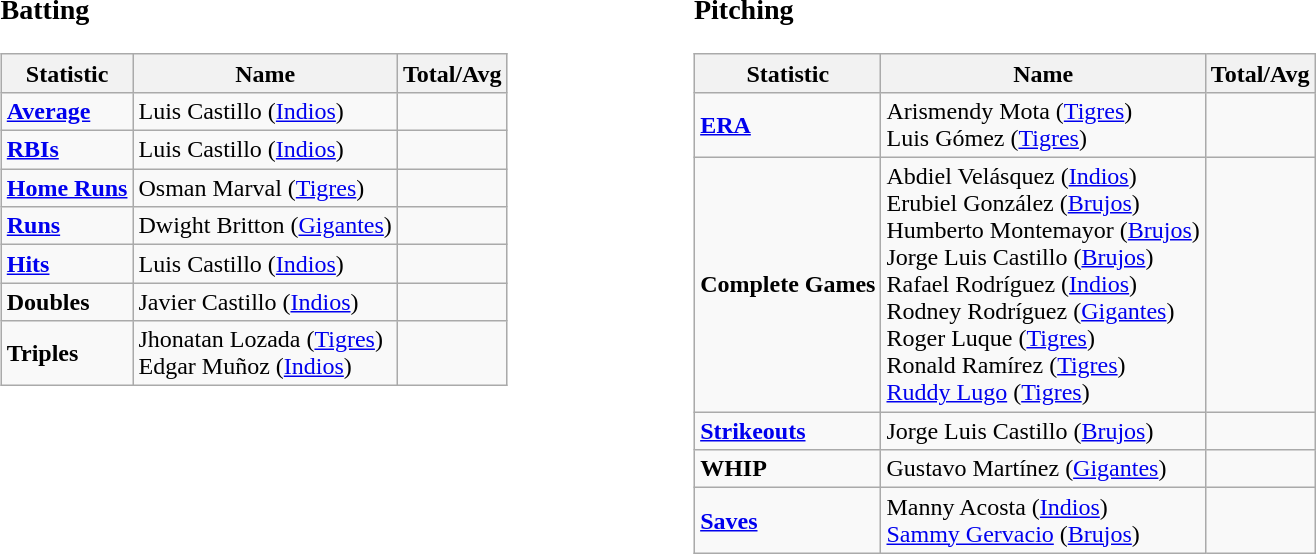<table>
<tr>
<td valign="top"><br><h3>Batting</h3><table class="wikitable">
<tr>
<th>Statistic</th>
<th>Name</th>
<th>Total/Avg</th>
</tr>
<tr>
<td><strong><a href='#'>Average</a></strong></td>
<td> Luis Castillo (<a href='#'>Indios</a>)</td>
<td></td>
</tr>
<tr>
<td><strong><a href='#'>RBIs</a></strong></td>
<td> Luis Castillo (<a href='#'>Indios</a>)</td>
<td></td>
</tr>
<tr>
<td><strong><a href='#'>Home Runs</a></strong></td>
<td> Osman Marval (<a href='#'>Tigres</a>)</td>
<td></td>
</tr>
<tr>
<td><strong><a href='#'>Runs</a></strong></td>
<td> Dwight Britton (<a href='#'>Gigantes</a>)</td>
<td></td>
</tr>
<tr>
<td><strong><a href='#'>Hits</a></strong></td>
<td> Luis Castillo (<a href='#'>Indios</a>)</td>
<td></td>
</tr>
<tr>
<td><strong>Doubles</strong></td>
<td> Javier Castillo (<a href='#'>Indios</a>)</td>
<td></td>
</tr>
<tr>
<td><strong>Triples</strong></td>
<td> Jhonatan Lozada (<a href='#'>Tigres</a>)<br> Edgar Muñoz (<a href='#'>Indios</a>)</td>
<td></td>
</tr>
</table>
</td>
<td width="100"> </td>
<td valign="top"><br><h3>Pitching</h3><table class="wikitable">
<tr>
<th>Statistic</th>
<th>Name</th>
<th>Total/Avg</th>
</tr>
<tr>
<td><strong><a href='#'>ERA</a></strong></td>
<td> Arismendy Mota (<a href='#'>Tigres</a>)<br> Luis Gómez (<a href='#'>Tigres</a>)</td>
<td></td>
</tr>
<tr>
<td><strong>Complete Games</strong></td>
<td> Abdiel Velásquez (<a href='#'>Indios</a>)<br> Erubiel González (<a href='#'>Brujos</a>)<br> Humberto Montemayor (<a href='#'>Brujos</a>)<br> Jorge Luis Castillo (<a href='#'>Brujos</a>)<br> Rafael Rodríguez (<a href='#'>Indios</a>)<br> Rodney Rodríguez (<a href='#'>Gigantes</a>)<br> Roger Luque (<a href='#'>Tigres</a>)<br> Ronald Ramírez (<a href='#'>Tigres</a>)<br> <a href='#'>Ruddy Lugo</a> (<a href='#'>Tigres</a>)</td>
<td></td>
</tr>
<tr>
<td><strong><a href='#'>Strikeouts</a></strong></td>
<td> Jorge Luis Castillo (<a href='#'>Brujos</a>)</td>
<td></td>
</tr>
<tr>
<td><strong>WHIP</strong></td>
<td> Gustavo Martínez (<a href='#'>Gigantes</a>)</td>
<td></td>
</tr>
<tr>
<td><strong><a href='#'>Saves</a></strong></td>
<td> Manny Acosta (<a href='#'>Indios</a>)<br> <a href='#'>Sammy Gervacio</a> (<a href='#'>Brujos</a>)</td>
<td></td>
</tr>
</table>
</td>
</tr>
</table>
